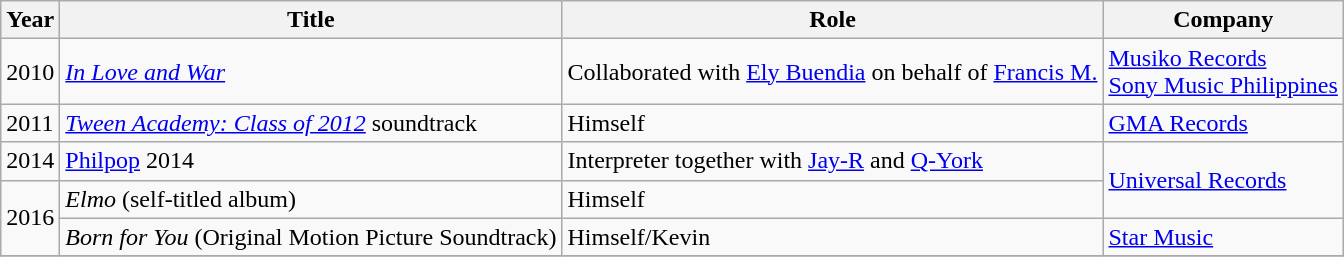<table class="wikitable">
<tr>
<th>Year</th>
<th>Title</th>
<th>Role</th>
<th>Company</th>
</tr>
<tr>
<td>2010</td>
<td><em><a href='#'>In Love and War</a></em></td>
<td>Collaborated with <a href='#'>Ely Buendia</a> on behalf of <a href='#'>Francis M.</a></td>
<td><a href='#'>Musiko Records</a> <br> <a href='#'>Sony Music Philippines</a></td>
</tr>
<tr>
<td>2011</td>
<td><em><a href='#'>Tween Academy: Class of 2012</a></em> soundtrack</td>
<td>Himself</td>
<td><a href='#'>GMA Records</a></td>
</tr>
<tr>
<td>2014</td>
<td><a href='#'>Philpop</a> 2014</td>
<td>Interpreter together with <a href='#'>Jay-R</a> and <a href='#'>Q-York</a></td>
<td rowspan="2"><a href='#'>Universal Records</a></td>
</tr>
<tr>
<td rowspan="2">2016</td>
<td><em>Elmo</em> (self-titled album)</td>
<td>Himself</td>
</tr>
<tr>
<td><em>Born for You</em> (Original Motion Picture Soundtrack)</td>
<td>Himself/Kevin</td>
<td><a href='#'>Star Music</a></td>
</tr>
<tr>
</tr>
</table>
